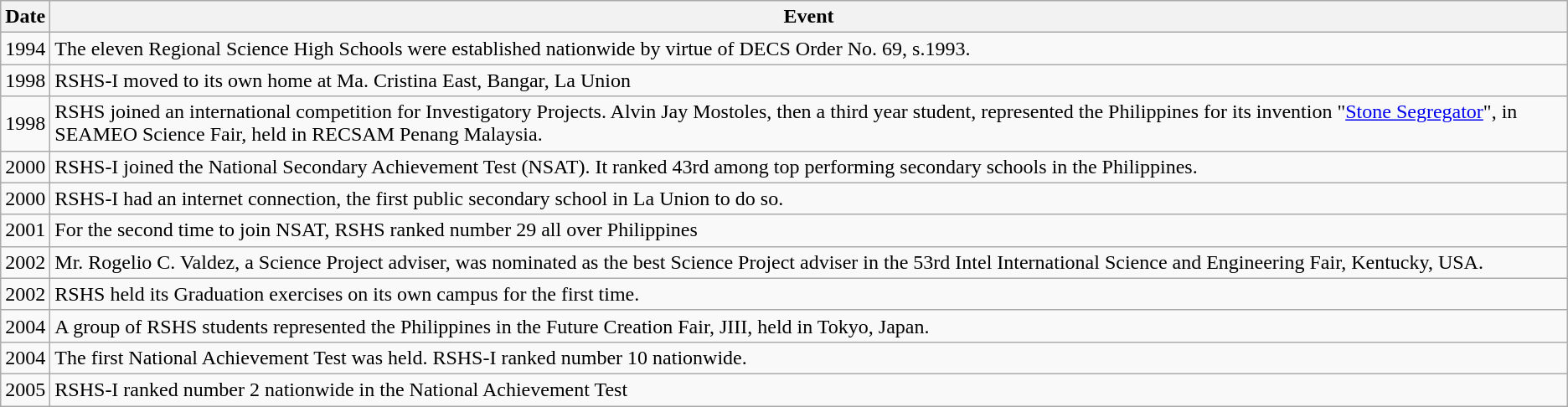<table class="wikitable">
<tr>
<th>Date</th>
<th>Event</th>
</tr>
<tr>
<td>1994</td>
<td>The eleven Regional Science High Schools were established nationwide by virtue of DECS Order No. 69, s.1993.</td>
</tr>
<tr>
<td>1998</td>
<td>RSHS-I moved to its own home at Ma. Cristina East, Bangar, La Union</td>
</tr>
<tr>
<td>1998</td>
<td>RSHS joined an international competition for Investigatory Projects. Alvin Jay Mostoles, then a third year student, represented the Philippines for its invention "<a href='#'>Stone Segregator</a>", in SEAMEO Science Fair, held in RECSAM Penang Malaysia.</td>
</tr>
<tr>
<td>2000</td>
<td>RSHS-I joined the National Secondary Achievement Test (NSAT). It ranked 43rd among top performing secondary schools in the Philippines.</td>
</tr>
<tr>
<td>2000</td>
<td>RSHS-I had an internet connection, the first public secondary school in La Union to do so.</td>
</tr>
<tr>
<td>2001</td>
<td>For the second time to join NSAT, RSHS ranked number 29 all over Philippines</td>
</tr>
<tr>
<td>2002</td>
<td>Mr. Rogelio C. Valdez, a Science Project adviser, was nominated as the best Science Project adviser in the 53rd Intel International Science and Engineering Fair, Kentucky, USA.</td>
</tr>
<tr>
<td>2002</td>
<td>RSHS held its Graduation exercises on its own campus for the first time.</td>
</tr>
<tr>
<td>2004</td>
<td>A group of RSHS students represented the Philippines in the Future Creation Fair, JIII, held in Tokyo, Japan.</td>
</tr>
<tr>
<td>2004</td>
<td>The first National Achievement Test was held. RSHS-I ranked number 10 nationwide.</td>
</tr>
<tr>
<td>2005</td>
<td>RSHS-I ranked number 2 nationwide in the National Achievement Test</td>
</tr>
</table>
